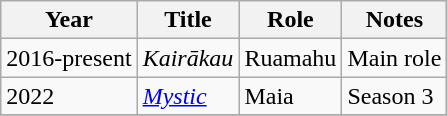<table class="wikitable plainrowheaders sortable">
<tr>
<th scope="col">Year</th>
<th scope="col">Title</th>
<th scope="col">Role</th>
<th scope="col" class="unsortable">Notes</th>
</tr>
<tr>
<td>2016-present</td>
<td><em>Kairākau</em></td>
<td>Ruamahu</td>
<td>Main role</td>
</tr>
<tr>
<td>2022</td>
<td><em><a href='#'>Mystic</a></em></td>
<td>Maia</td>
<td>Season 3</td>
</tr>
<tr>
</tr>
</table>
